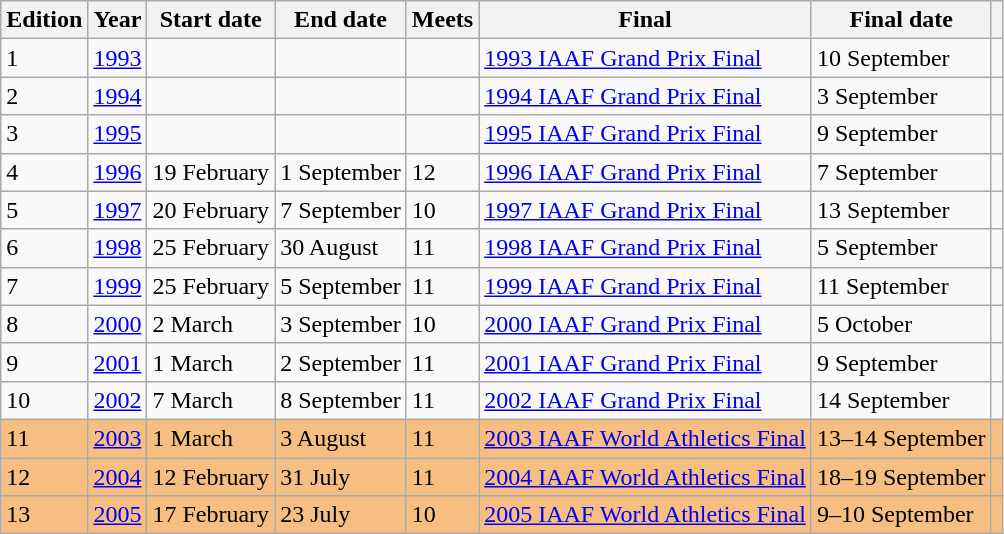<table class="wikitable sortable">
<tr>
<th>Edition</th>
<th>Year</th>
<th>Start date</th>
<th>End date</th>
<th>Meets</th>
<th>Final</th>
<th>Final date</th>
<th class="unsortable"></th>
</tr>
<tr>
<td>1</td>
<td><a href='#'>1993</a></td>
<td></td>
<td></td>
<td></td>
<td><a href='#'>1993 IAAF Grand Prix Final</a></td>
<td>10 September</td>
<td></td>
</tr>
<tr>
<td>2</td>
<td><a href='#'>1994</a></td>
<td></td>
<td></td>
<td></td>
<td><a href='#'>1994 IAAF Grand Prix Final</a></td>
<td>3 September</td>
<td></td>
</tr>
<tr>
<td>3</td>
<td><a href='#'>1995</a></td>
<td></td>
<td></td>
<td></td>
<td><a href='#'>1995 IAAF Grand Prix Final</a></td>
<td>9 September</td>
<td></td>
</tr>
<tr>
<td>4</td>
<td><a href='#'>1996</a></td>
<td>19 February</td>
<td>1 September</td>
<td>12</td>
<td><a href='#'>1996 IAAF Grand Prix Final</a></td>
<td>7 September</td>
<td></td>
</tr>
<tr>
<td>5</td>
<td><a href='#'>1997</a></td>
<td>20 February</td>
<td>7 September</td>
<td>10</td>
<td><a href='#'>1997 IAAF Grand Prix Final</a></td>
<td>13 September</td>
<td></td>
</tr>
<tr>
<td>6</td>
<td><a href='#'>1998</a></td>
<td>25 February</td>
<td>30 August</td>
<td>11</td>
<td><a href='#'>1998 IAAF Grand Prix Final</a></td>
<td>5 September</td>
<td></td>
</tr>
<tr>
<td>7</td>
<td><a href='#'>1999</a></td>
<td>25 February</td>
<td>5 September</td>
<td>11</td>
<td><a href='#'>1999 IAAF Grand Prix Final</a></td>
<td>11 September</td>
<td></td>
</tr>
<tr>
<td>8</td>
<td><a href='#'>2000</a></td>
<td>2 March</td>
<td>3 September</td>
<td>10</td>
<td><a href='#'>2000 IAAF Grand Prix Final</a></td>
<td>5 October</td>
<td></td>
</tr>
<tr>
<td>9</td>
<td><a href='#'>2001</a></td>
<td>1 March</td>
<td>2 September</td>
<td>11</td>
<td><a href='#'>2001 IAAF Grand Prix Final</a></td>
<td>9 September</td>
<td></td>
</tr>
<tr>
<td>10</td>
<td><a href='#'>2002</a></td>
<td>7 March</td>
<td>8 September</td>
<td>11</td>
<td><a href='#'>2002 IAAF Grand Prix Final</a></td>
<td>14 September</td>
<td></td>
</tr>
<tr bgcolor=#F7BE81>
<td>11</td>
<td><a href='#'>2003</a></td>
<td>1 March</td>
<td>3 August</td>
<td>11</td>
<td><a href='#'>2003 IAAF World Athletics Final</a></td>
<td>13–14 September</td>
<td></td>
</tr>
<tr bgcolor=#F7BE81>
<td>12</td>
<td><a href='#'>2004</a></td>
<td>12 February</td>
<td>31 July</td>
<td>11</td>
<td><a href='#'>2004 IAAF World Athletics Final</a></td>
<td>18–19 September</td>
<td></td>
</tr>
<tr bgcolor=#F7BE81>
<td>13</td>
<td><a href='#'>2005</a></td>
<td>17 February</td>
<td>23 July</td>
<td>10</td>
<td><a href='#'>2005 IAAF World Athletics Final</a></td>
<td>9–10 September</td>
<td></td>
</tr>
</table>
